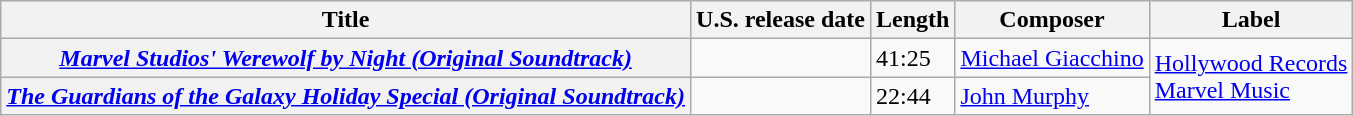<table class="wikitable plainrowheaders col2left col3left defaultcenter">
<tr>
<th scope="col">Title</th>
<th scope="col">U.S. release date</th>
<th scope="col">Length</th>
<th scope="col">Composer</th>
<th scope="col">Label</th>
</tr>
<tr>
<th scope="row"><em><a href='#'>Marvel Studios' Werewolf by Night (Original Soundtrack)</a></em></th>
<td></td>
<td>41:25</td>
<td><a href='#'>Michael Giacchino</a></td>
<td rowspan="2"><a href='#'>Hollywood Records</a><br><a href='#'>Marvel Music</a></td>
</tr>
<tr>
<th scope="row"><em><a href='#'>The Guardians of the Galaxy Holiday Special (Original Soundtrack)</a></em></th>
<td></td>
<td>22:44</td>
<td><a href='#'>John Murphy</a></td>
</tr>
</table>
